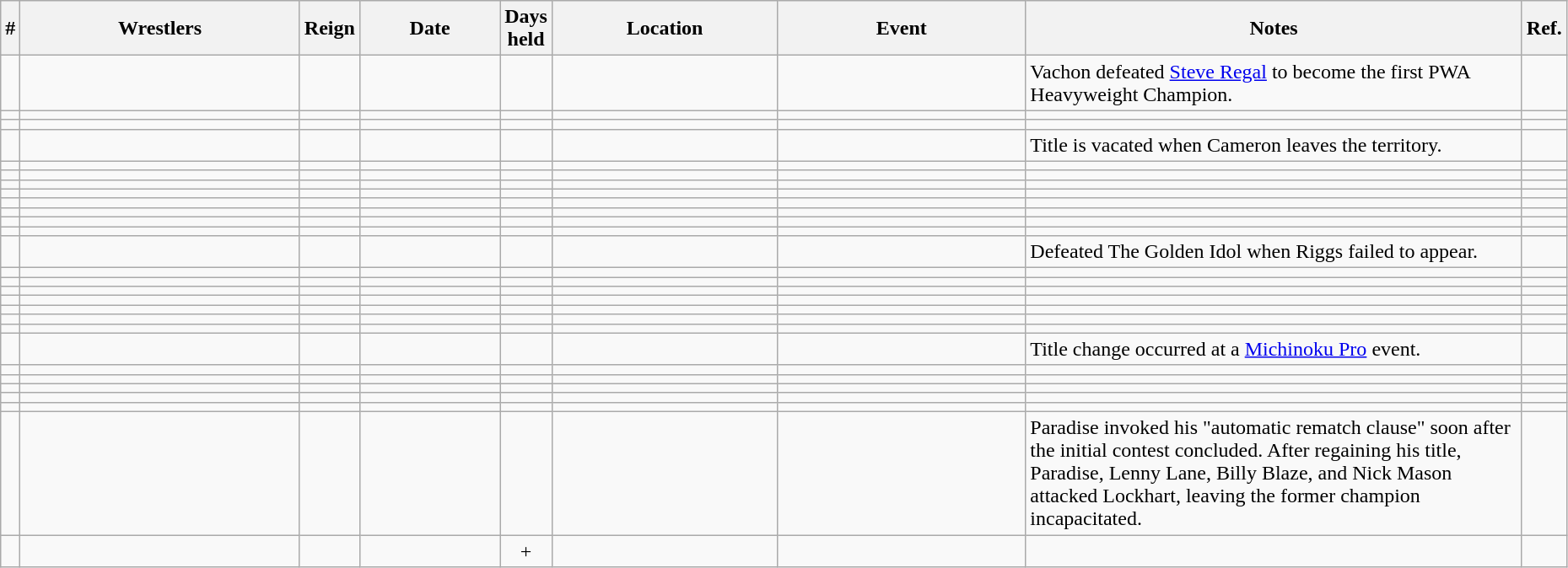<table class="wikitable sortable" width=98% style="text-align:center;">
<tr>
<th width=0%>#</th>
<th width=20%>Wrestlers</th>
<th width=0%>Reign</th>
<th width=10%>Date</th>
<th width=0%>Days<br>held</th>
<th width=16%>Location</th>
<th width=18%>Event</th>
<th width=60% class="unsortable">Notes</th>
<th width=0% class="unsortable">Ref.</th>
</tr>
<tr>
<td></td>
<td></td>
<td></td>
<td></td>
<td></td>
<td></td>
<td></td>
<td align="left">Vachon defeated <a href='#'>Steve Regal</a> to become the first PWA Heavyweight Champion.</td>
<td align="left"></td>
</tr>
<tr>
<td></td>
<td></td>
<td></td>
<td></td>
<td></td>
<td></td>
<td></td>
<td align="left"></td>
<td align="left"></td>
</tr>
<tr>
<td></td>
<td></td>
<td></td>
<td></td>
<td></td>
<td></td>
<td></td>
<td align="left"></td>
<td align="left"></td>
</tr>
<tr>
<td></td>
<td></td>
<td></td>
<td></td>
<td></td>
<td></td>
<td></td>
<td align="left">Title is vacated when Cameron leaves the territory.</td>
<td align="left"></td>
</tr>
<tr>
<td></td>
<td></td>
<td></td>
<td></td>
<td></td>
<td></td>
<td></td>
<td align="left"></td>
<td align="left"></td>
</tr>
<tr>
<td></td>
<td></td>
<td></td>
<td></td>
<td></td>
<td></td>
<td></td>
<td align="left"></td>
<td align="left"></td>
</tr>
<tr>
<td></td>
<td></td>
<td></td>
<td></td>
<td></td>
<td></td>
<td></td>
<td align="left"></td>
<td align="left"></td>
</tr>
<tr>
<td></td>
<td></td>
<td></td>
<td></td>
<td></td>
<td></td>
<td></td>
<td align="left"></td>
<td align="left"></td>
</tr>
<tr>
<td></td>
<td></td>
<td></td>
<td></td>
<td></td>
<td></td>
<td></td>
<td align="left"></td>
<td align="left"></td>
</tr>
<tr>
<td></td>
<td></td>
<td></td>
<td></td>
<td></td>
<td></td>
<td></td>
<td align="left"></td>
<td align="left"></td>
</tr>
<tr>
<td></td>
<td></td>
<td></td>
<td></td>
<td></td>
<td></td>
<td></td>
<td align="left"></td>
<td align="left"></td>
</tr>
<tr>
<td></td>
<td></td>
<td></td>
<td></td>
<td></td>
<td></td>
<td></td>
<td align="left"></td>
<td align="left"></td>
</tr>
<tr>
<td></td>
<td></td>
<td></td>
<td></td>
<td></td>
<td></td>
<td></td>
<td align="left">Defeated The Golden Idol when Riggs failed to appear.</td>
<td align="left"></td>
</tr>
<tr>
<td></td>
<td></td>
<td></td>
<td></td>
<td></td>
<td></td>
<td></td>
<td align="left"></td>
<td align="left"></td>
</tr>
<tr>
<td></td>
<td></td>
<td></td>
<td></td>
<td></td>
<td></td>
<td></td>
<td align="left"></td>
<td align="left"></td>
</tr>
<tr>
<td></td>
<td></td>
<td></td>
<td></td>
<td></td>
<td></td>
<td></td>
<td align="left"></td>
<td align="left"></td>
</tr>
<tr>
<td></td>
<td></td>
<td></td>
<td></td>
<td></td>
<td></td>
<td></td>
<td align="left"></td>
<td align="left"></td>
</tr>
<tr>
<td></td>
<td></td>
<td></td>
<td></td>
<td></td>
<td></td>
<td></td>
<td align="left"></td>
<td align="left"></td>
</tr>
<tr>
<td></td>
<td></td>
<td></td>
<td></td>
<td></td>
<td></td>
<td></td>
<td align="left"></td>
<td align="left"></td>
</tr>
<tr>
<td></td>
<td></td>
<td></td>
<td></td>
<td></td>
<td></td>
<td></td>
<td align="left"></td>
<td align="left"></td>
</tr>
<tr>
<td></td>
<td></td>
<td></td>
<td></td>
<td></td>
<td></td>
<td></td>
<td align="left">Title change occurred at a <a href='#'>Michinoku Pro</a> event.</td>
<td align="left"></td>
</tr>
<tr>
<td></td>
<td></td>
<td></td>
<td></td>
<td></td>
<td></td>
<td></td>
<td align="left"></td>
<td align="left"></td>
</tr>
<tr>
<td></td>
<td></td>
<td></td>
<td></td>
<td></td>
<td></td>
<td></td>
<td align="left"></td>
<td align="left"></td>
</tr>
<tr>
<td></td>
<td></td>
<td></td>
<td></td>
<td></td>
<td></td>
<td></td>
<td align="left"></td>
<td align="left"></td>
</tr>
<tr>
<td></td>
<td></td>
<td></td>
<td></td>
<td></td>
<td></td>
<td></td>
<td align="left"></td>
<td align="left"></td>
</tr>
<tr>
<td></td>
<td></td>
<td></td>
<td></td>
<td></td>
<td></td>
<td></td>
<td align="left"></td>
<td align="left"></td>
</tr>
<tr>
<td></td>
<td></td>
<td></td>
<td></td>
<td></td>
<td></td>
<td></td>
<td align="left">Paradise invoked his "automatic rematch clause" soon after the initial contest concluded. After regaining his title, Paradise, Lenny Lane, Billy Blaze, and Nick Mason attacked Lockhart, leaving the former champion incapacitated.</td>
<td align="left"></td>
</tr>
<tr>
<td></td>
<td></td>
<td></td>
<td></td>
<td>+</td>
<td></td>
<td></td>
<td align="left"></td>
<td align="left"></td>
</tr>
</table>
